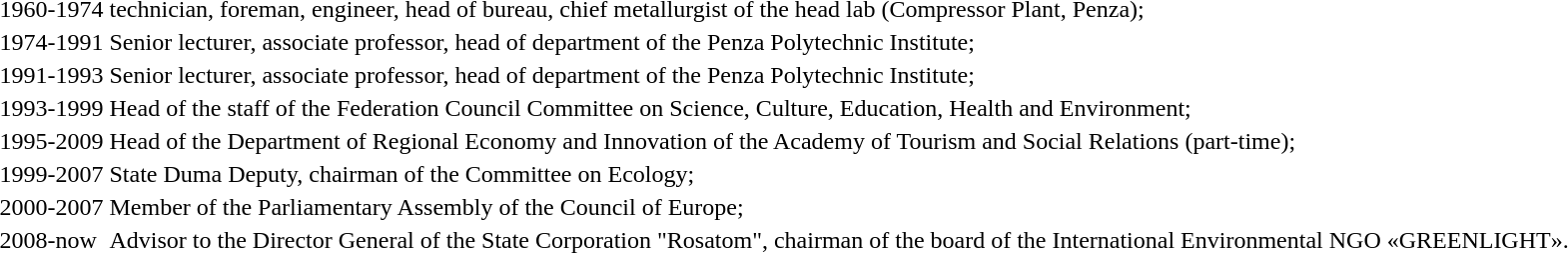<table>
<tr>
<td>1960-1974</td>
<td>technician, foreman, engineer, head of bureau, chief metallurgist of the head lab (Compressor Plant, Penza);</td>
</tr>
<tr>
<td>1974-1991</td>
<td>Senior lecturer, associate professor, head of department of the Penza Polytechnic Institute;</td>
</tr>
<tr>
<td>1991-1993</td>
<td>Senior lecturer, associate professor, head of department of the Penza Polytechnic Institute;</td>
</tr>
<tr>
<td>1993-1999</td>
<td>Head of the staff of the Federation Council Committee on Science, Culture, Education, Health and Environment;</td>
</tr>
<tr>
<td>1995-2009</td>
<td>Head of the Department of Regional Economy and Innovation of the Academy of Tourism and Social Relations (part-time);</td>
</tr>
<tr>
<td>1999-2007</td>
<td>State Duma Deputy, chairman of the Committee on Ecology;</td>
</tr>
<tr>
<td>2000-2007</td>
<td>Member of the Parliamentary Assembly of the Council of Europe;</td>
</tr>
<tr>
<td>2008-now</td>
<td>Advisor to the Director General of the State Corporation "Rosatom", chairman of the board of the International Environmental NGO «GREENLIGHT».</td>
</tr>
</table>
